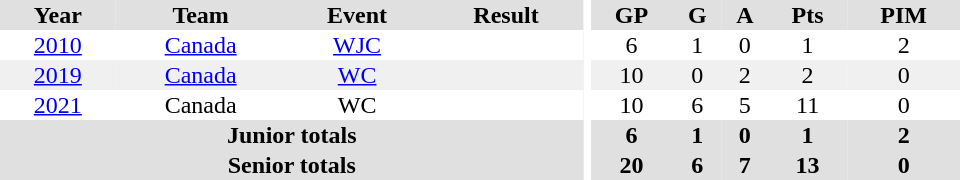<table border="0" cellpadding="1" cellspacing="0" ID="Table3" style="text-align:center; width:40em">
<tr ALIGN="center" bgcolor="#e0e0e0">
<th>Year</th>
<th>Team</th>
<th>Event</th>
<th>Result</th>
<th rowspan="99" bgcolor="#ffffff"></th>
<th>GP</th>
<th>G</th>
<th>A</th>
<th>Pts</th>
<th>PIM</th>
</tr>
<tr>
<td><a href='#'>2010</a></td>
<td><a href='#'>Canada</a></td>
<td><a href='#'>WJC</a></td>
<td></td>
<td>6</td>
<td>1</td>
<td>0</td>
<td>1</td>
<td>2</td>
</tr>
<tr bgcolor="#f0f0f0">
<td><a href='#'>2019</a></td>
<td><a href='#'>Canada</a></td>
<td><a href='#'>WC</a></td>
<td></td>
<td>10</td>
<td>0</td>
<td>2</td>
<td>2</td>
<td>0</td>
</tr>
<tr>
<td><a href='#'>2021</a></td>
<td>Canada</td>
<td>WC</td>
<td></td>
<td>10</td>
<td>6</td>
<td>5</td>
<td>11</td>
<td>0</td>
</tr>
<tr bgcolor="#e0e0e0">
<th colspan="4">Junior totals</th>
<th>6</th>
<th>1</th>
<th>0</th>
<th>1</th>
<th>2</th>
</tr>
<tr bgcolor="#e0e0e0">
<th colspan="4">Senior totals</th>
<th>20</th>
<th>6</th>
<th>7</th>
<th>13</th>
<th>0</th>
</tr>
</table>
